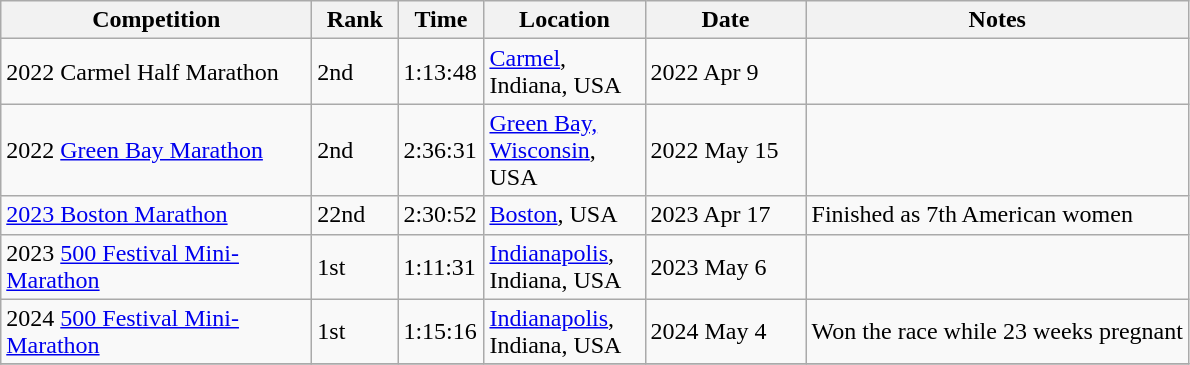<table class="wikitable">
<tr>
<th width=200>Competition</th>
<th width=50>Rank</th>
<th width=50>Time</th>
<th width=100>Location</th>
<th width=100>Date</th>
<th>Notes</th>
</tr>
<tr>
<td>2022 Carmel Half Marathon</td>
<td>2nd</td>
<td>1:13:48</td>
<td><a href='#'>Carmel</a>, Indiana, USA</td>
<td>2022 Apr 9</td>
<td></td>
</tr>
<tr>
<td>2022 <a href='#'>Green Bay Marathon</a></td>
<td>2nd</td>
<td>2:36:31</td>
<td><a href='#'>Green Bay, Wisconsin</a>, USA</td>
<td>2022 May 15</td>
<td></td>
</tr>
<tr>
<td><a href='#'>2023 Boston Marathon</a></td>
<td>22nd</td>
<td>2:30:52</td>
<td><a href='#'>Boston</a>, USA</td>
<td>2023 Apr 17</td>
<td>Finished as 7th American women</td>
</tr>
<tr>
<td>2023 <a href='#'>500 Festival Mini-Marathon</a></td>
<td>1st</td>
<td>1:11:31</td>
<td><a href='#'>Indianapolis</a>, Indiana, USA</td>
<td>2023 May 6</td>
<td></td>
</tr>
<tr>
<td>2024 <a href='#'>500 Festival Mini-Marathon</a></td>
<td>1st</td>
<td>1:15:16</td>
<td><a href='#'>Indianapolis</a>, Indiana, USA</td>
<td>2024 May 4</td>
<td>Won the race while 23 weeks pregnant </td>
</tr>
<tr>
</tr>
</table>
